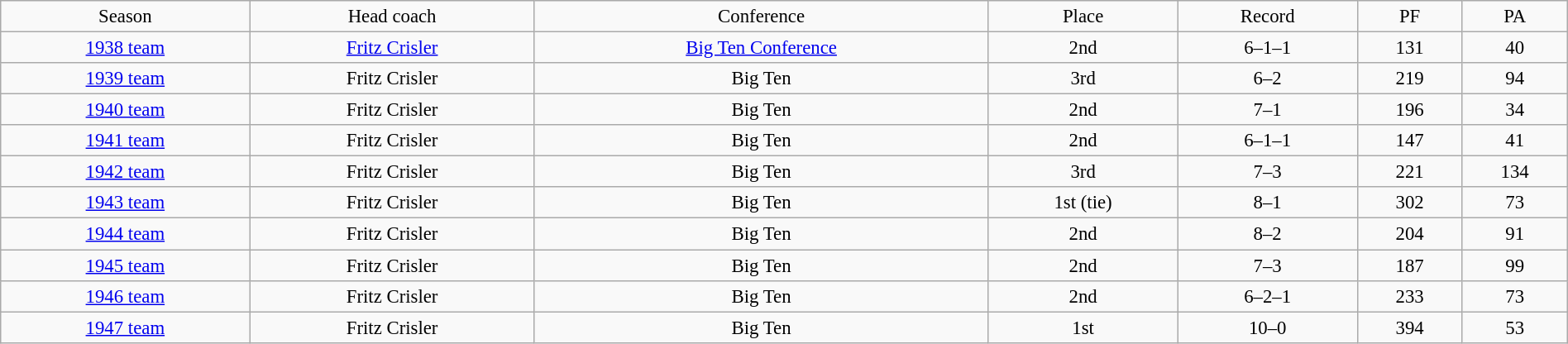<table class="wikitable" style="font-size: 95%; width:100%; text-align:center;">
<tr>
<td>Season</td>
<td>Head coach</td>
<td>Conference</td>
<td>Place</td>
<td>Record</td>
<td>PF</td>
<td>PA</td>
</tr>
<tr>
<td><a href='#'>1938 team</a></td>
<td><a href='#'>Fritz Crisler</a></td>
<td><a href='#'>Big Ten Conference</a></td>
<td>2nd</td>
<td>6–1–1</td>
<td>131</td>
<td>40</td>
</tr>
<tr>
<td><a href='#'>1939 team</a></td>
<td>Fritz Crisler</td>
<td>Big Ten</td>
<td>3rd</td>
<td>6–2</td>
<td>219</td>
<td>94</td>
</tr>
<tr>
<td><a href='#'>1940 team</a></td>
<td>Fritz Crisler</td>
<td>Big Ten</td>
<td>2nd</td>
<td>7–1</td>
<td>196</td>
<td>34</td>
</tr>
<tr>
<td><a href='#'>1941 team</a></td>
<td>Fritz Crisler</td>
<td>Big Ten</td>
<td>2nd</td>
<td>6–1–1</td>
<td>147</td>
<td>41</td>
</tr>
<tr>
<td><a href='#'>1942 team</a></td>
<td>Fritz Crisler</td>
<td>Big Ten</td>
<td>3rd</td>
<td>7–3</td>
<td>221</td>
<td>134</td>
</tr>
<tr>
<td><a href='#'>1943 team</a></td>
<td>Fritz Crisler</td>
<td>Big Ten</td>
<td>1st (tie)</td>
<td>8–1</td>
<td>302</td>
<td>73</td>
</tr>
<tr>
<td><a href='#'>1944 team</a></td>
<td>Fritz Crisler</td>
<td>Big Ten</td>
<td>2nd</td>
<td>8–2</td>
<td>204</td>
<td>91</td>
</tr>
<tr>
<td><a href='#'>1945 team</a></td>
<td>Fritz Crisler</td>
<td>Big Ten</td>
<td>2nd</td>
<td>7–3</td>
<td>187</td>
<td>99</td>
</tr>
<tr>
<td><a href='#'>1946 team</a></td>
<td>Fritz Crisler</td>
<td>Big Ten</td>
<td>2nd</td>
<td>6–2–1</td>
<td>233</td>
<td>73</td>
</tr>
<tr>
<td><a href='#'>1947 team</a></td>
<td>Fritz Crisler</td>
<td>Big Ten</td>
<td>1st</td>
<td>10–0</td>
<td>394</td>
<td>53</td>
</tr>
</table>
